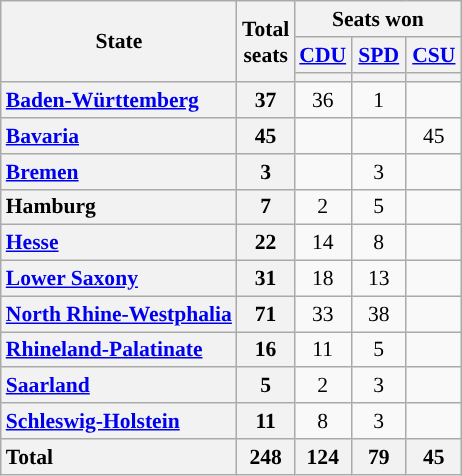<table class="wikitable" style="text-align:center; font-size: 0.9em;">
<tr>
<th rowspan="3">State</th>
<th rowspan="3">Total<br>seats</th>
<th colspan="3">Seats won</th>
</tr>
<tr>
<th class="unsortable" style="width:30px;"><a href='#'>CDU</a></th>
<th class="unsortable" style="width:30px;"><a href='#'>SPD</a></th>
<th class="unsortable" style="width:30px;"><a href='#'>CSU</a></th>
</tr>
<tr>
<th style="background:"></th>
<th style="background:"></th>
<th style="background:"></th>
</tr>
<tr>
<th style="text-align: left;"><a href='#'>Baden-Württemberg</a></th>
<th>37</th>
<td>36</td>
<td>1</td>
<td></td>
</tr>
<tr>
<th style="text-align: left;"><a href='#'>Bavaria</a></th>
<th>45</th>
<td></td>
<td></td>
<td>45</td>
</tr>
<tr>
<th style="text-align: left;"><a href='#'>Bremen</a></th>
<th>3</th>
<td></td>
<td>3</td>
<td></td>
</tr>
<tr>
<th style="text-align: left;">Hamburg</th>
<th>7</th>
<td>2</td>
<td>5</td>
<td></td>
</tr>
<tr>
<th style="text-align: left;"><a href='#'>Hesse</a></th>
<th>22</th>
<td>14</td>
<td>8</td>
<td></td>
</tr>
<tr>
<th style="text-align: left;"><a href='#'>Lower Saxony</a></th>
<th>31</th>
<td>18</td>
<td>13</td>
<td></td>
</tr>
<tr>
<th style="text-align: left;"><a href='#'>North Rhine-Westphalia</a></th>
<th>71</th>
<td>33</td>
<td>38</td>
<td></td>
</tr>
<tr>
<th style="text-align: left;"><a href='#'>Rhineland-Palatinate</a></th>
<th>16</th>
<td>11</td>
<td>5</td>
<td></td>
</tr>
<tr>
<th style="text-align: left;"><a href='#'>Saarland</a></th>
<th>5</th>
<td>2</td>
<td>3</td>
<td></td>
</tr>
<tr>
<th style="text-align: left;"><a href='#'>Schleswig-Holstein</a></th>
<th>11</th>
<td>8</td>
<td>3</td>
<td></td>
</tr>
<tr class="sortbottom">
<th style="text-align: left;">Total</th>
<th>248</th>
<th>124</th>
<th>79</th>
<th>45</th>
</tr>
</table>
